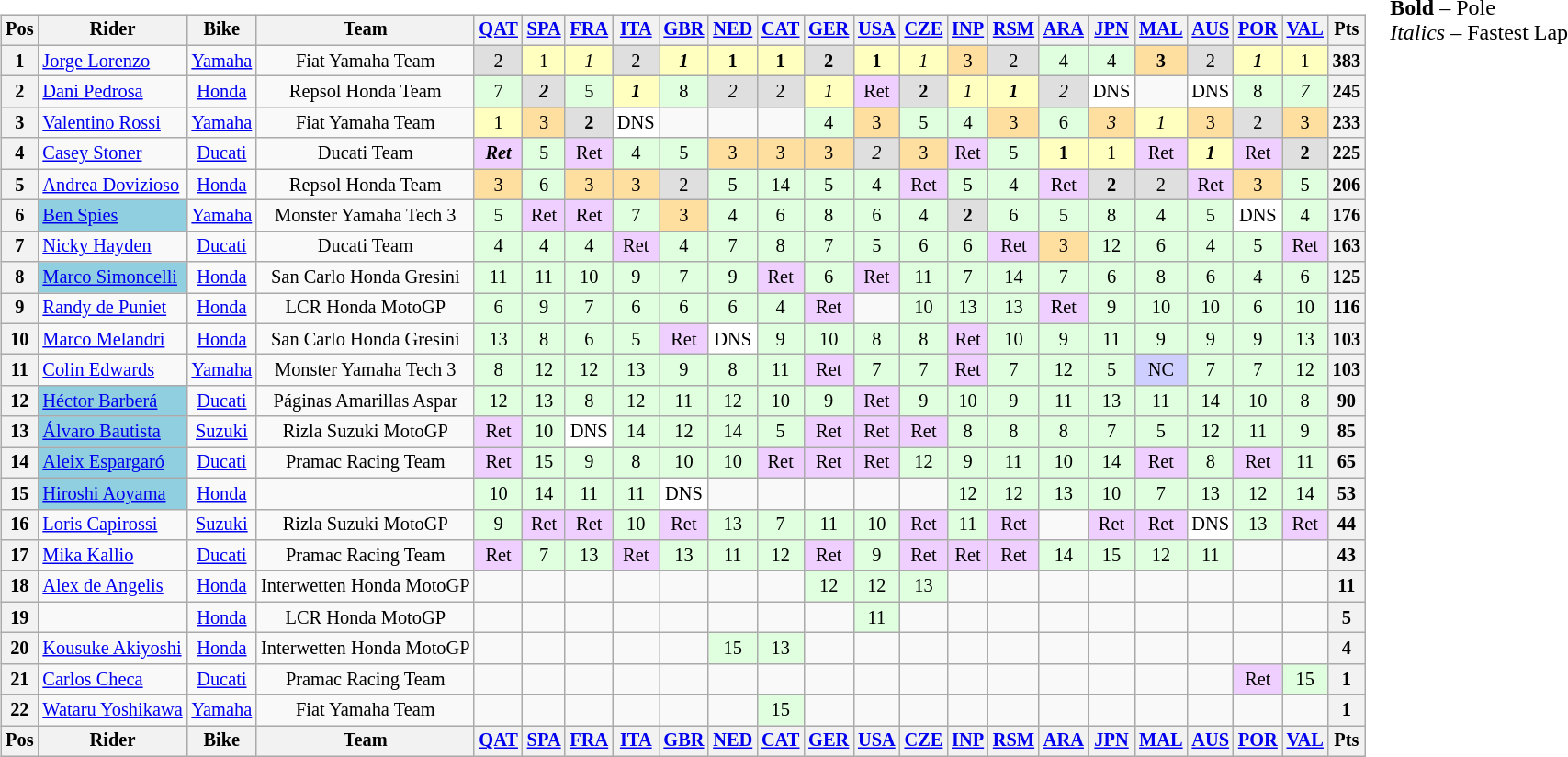<table>
<tr>
<td><br><table class="wikitable" style="font-size: 85%; text-align:center">
<tr valign="top">
<th valign="middle">Pos</th>
<th valign="middle">Rider</th>
<th valign="middle">Bike</th>
<th valign="middle">Team</th>
<th><a href='#'>QAT</a><br></th>
<th><a href='#'>SPA</a><br></th>
<th><a href='#'>FRA</a><br></th>
<th><a href='#'>ITA</a><br></th>
<th><a href='#'>GBR</a><br></th>
<th><a href='#'>NED</a><br></th>
<th><a href='#'>CAT</a><br></th>
<th><a href='#'>GER</a><br></th>
<th><a href='#'>USA</a><br></th>
<th><a href='#'>CZE</a><br></th>
<th><a href='#'>INP</a><br></th>
<th><a href='#'>RSM</a><br></th>
<th><a href='#'>ARA</a><br></th>
<th><a href='#'>JPN</a><br></th>
<th><a href='#'>MAL</a><br></th>
<th><a href='#'>AUS</a><br></th>
<th><a href='#'>POR</a><br></th>
<th><a href='#'>VAL</a><br></th>
<th valign="middle">Pts</th>
</tr>
<tr>
<th>1</th>
<td align="left"> <a href='#'>Jorge Lorenzo</a></td>
<td><a href='#'>Yamaha</a></td>
<td>Fiat Yamaha Team</td>
<td style="background:#dfdfdf;">2</td>
<td style="background:#ffffbf;">1</td>
<td style="background:#ffffbf;"><em>1</em></td>
<td style="background:#dfdfdf;">2</td>
<td style="background:#ffffbf;"><strong><em>1</em></strong></td>
<td style="background:#ffffbf;"><strong>1</strong></td>
<td style="background:#ffffbf;"><strong>1</strong></td>
<td style="background:#dfdfdf;"><strong>2</strong></td>
<td style="background:#ffffbf;"><strong>1</strong></td>
<td style="background:#ffffbf;"><em>1</em></td>
<td style="background:#ffdf9f;">3</td>
<td style="background:#dfdfdf;">2</td>
<td style="background:#dfffdf;">4</td>
<td style="background:#dfffdf;">4</td>
<td style="background:#ffdf9f;"><strong>3</strong></td>
<td style="background:#dfdfdf;">2</td>
<td style="background:#ffffbf;"><strong><em>1</em></strong></td>
<td style="background:#ffffbf;">1</td>
<th>383</th>
</tr>
<tr>
<th>2</th>
<td align="left"> <a href='#'>Dani Pedrosa</a></td>
<td><a href='#'>Honda</a></td>
<td>Repsol Honda Team</td>
<td style="background:#dfffdf;">7</td>
<td style="background:#dfdfdf;"><strong><em>2</em></strong></td>
<td style="background:#dfffdf;">5</td>
<td style="background:#ffffbf;"><strong><em>1</em></strong></td>
<td style="background:#dfffdf;">8</td>
<td style="background:#dfdfdf;"><em>2</em></td>
<td style="background:#dfdfdf;">2</td>
<td style="background:#ffffbf;"><em>1</em></td>
<td style="background:#efcfff;">Ret</td>
<td style="background:#dfdfdf;"><strong>2</strong></td>
<td style="background:#ffffbf;"><em>1</em></td>
<td style="background:#ffffbf;"><strong><em>1</em></strong></td>
<td style="background:#dfdfdf;"><em>2</em></td>
<td style="background:#ffffff;">DNS</td>
<td></td>
<td style="background:#ffffff;">DNS</td>
<td style="background:#dfffdf;">8</td>
<td style="background:#dfffdf;"><em>7</em></td>
<th>245</th>
</tr>
<tr>
<th>3</th>
<td align="left"> <a href='#'>Valentino Rossi</a></td>
<td><a href='#'>Yamaha</a></td>
<td>Fiat Yamaha Team</td>
<td style="background:#ffffbf;">1</td>
<td style="background:#ffdf9f;">3</td>
<td style="background:#dfdfdf;"><strong>2</strong></td>
<td style="background:#ffffff;">DNS</td>
<td></td>
<td></td>
<td></td>
<td style="background:#dfffdf;">4</td>
<td style="background:#ffdf9f;">3</td>
<td style="background:#dfffdf;">5</td>
<td style="background:#dfffdf;">4</td>
<td style="background:#ffdf9f;">3</td>
<td style="background:#dfffdf;">6</td>
<td style="background:#ffdf9f;"><em>3</em></td>
<td style="background:#ffffbf;"><em>1</em></td>
<td style="background:#ffdf9f;">3</td>
<td style="background:#dfdfdf;">2</td>
<td style="background:#ffdf9f;">3</td>
<th>233</th>
</tr>
<tr>
<th>4</th>
<td align="left"> <a href='#'>Casey Stoner</a></td>
<td><a href='#'>Ducati</a></td>
<td>Ducati Team</td>
<td style="background:#efcfff;"><strong><em>Ret</em></strong></td>
<td style="background:#dfffdf;">5</td>
<td style="background:#efcfff;">Ret</td>
<td style="background:#dfffdf;">4</td>
<td style="background:#dfffdf;">5</td>
<td style="background:#ffdf9f;">3</td>
<td style="background:#ffdf9f;">3</td>
<td style="background:#ffdf9f;">3</td>
<td style="background:#dfdfdf;"><em>2</em></td>
<td style="background:#ffdf9f;">3</td>
<td style="background:#efcfff;">Ret</td>
<td style="background:#dfffdf;">5</td>
<td style="background:#ffffbf;"><strong>1</strong></td>
<td style="background:#ffffbf;">1</td>
<td style="background:#efcfff;">Ret</td>
<td style="background:#ffffbf;"><strong><em>1</em></strong></td>
<td style="background:#efcfff;">Ret</td>
<td style="background:#dfdfdf;"><strong>2</strong></td>
<th>225</th>
</tr>
<tr>
<th>5</th>
<td align="left"> <a href='#'>Andrea Dovizioso</a></td>
<td><a href='#'>Honda</a></td>
<td>Repsol Honda Team</td>
<td style="background:#ffdf9f;">3</td>
<td style="background:#dfffdf;">6</td>
<td style="background:#ffdf9f;">3</td>
<td style="background:#ffdf9f;">3</td>
<td style="background:#dfdfdf;">2</td>
<td style="background:#dfffdf;">5</td>
<td style="background:#dfffdf;">14</td>
<td style="background:#dfffdf;">5</td>
<td style="background:#dfffdf;">4</td>
<td style="background:#efcfff;">Ret</td>
<td style="background:#dfffdf;">5</td>
<td style="background:#dfffdf;">4</td>
<td style="background:#efcfff;">Ret</td>
<td style="background:#dfdfdf;"><strong>2</strong></td>
<td style="background:#dfdfdf;">2</td>
<td style="background:#efcfff;">Ret</td>
<td style="background:#ffdf9f;">3</td>
<td style="background:#dfffdf;">5</td>
<th>206</th>
</tr>
<tr>
<th>6</th>
<td style="background:#8fcfdf;" align="left"> <a href='#'>Ben Spies</a></td>
<td><a href='#'>Yamaha</a></td>
<td>Monster Yamaha Tech 3</td>
<td style="background:#dfffdf;">5</td>
<td style="background:#efcfff;">Ret</td>
<td style="background:#efcfff;">Ret</td>
<td style="background:#dfffdf;">7</td>
<td style="background:#ffdf9f;">3</td>
<td style="background:#dfffdf;">4</td>
<td style="background:#dfffdf;">6</td>
<td style="background:#dfffdf;">8</td>
<td style="background:#dfffdf;">6</td>
<td style="background:#dfffdf;">4</td>
<td style="background:#dfdfdf;"><strong>2</strong></td>
<td style="background:#dfffdf;">6</td>
<td style="background:#dfffdf;">5</td>
<td style="background:#dfffdf;">8</td>
<td style="background:#dfffdf;">4</td>
<td style="background:#dfffdf;">5</td>
<td style="background:#ffffff;">DNS</td>
<td style="background:#dfffdf;">4</td>
<th>176</th>
</tr>
<tr>
<th>7</th>
<td align="left"> <a href='#'>Nicky Hayden</a></td>
<td><a href='#'>Ducati</a></td>
<td>Ducati Team</td>
<td style="background:#dfffdf;">4</td>
<td style="background:#dfffdf;">4</td>
<td style="background:#dfffdf;">4</td>
<td style="background:#efcfff;">Ret</td>
<td style="background:#dfffdf;">4</td>
<td style="background:#dfffdf;">7</td>
<td style="background:#dfffdf;">8</td>
<td style="background:#dfffdf;">7</td>
<td style="background:#dfffdf;">5</td>
<td style="background:#dfffdf;">6</td>
<td style="background:#dfffdf;">6</td>
<td style="background:#efcfff;">Ret</td>
<td style="background:#ffdf9f;">3</td>
<td style="background:#dfffdf;">12</td>
<td style="background:#dfffdf;">6</td>
<td style="background:#dfffdf;">4</td>
<td style="background:#dfffdf;">5</td>
<td style="background:#efcfff;">Ret</td>
<th>163</th>
</tr>
<tr>
<th>8</th>
<td style="background:#8fcfdf;" align="left"> <a href='#'>Marco Simoncelli</a></td>
<td><a href='#'>Honda</a></td>
<td>San Carlo Honda Gresini</td>
<td style="background:#dfffdf;">11</td>
<td style="background:#dfffdf;">11</td>
<td style="background:#dfffdf;">10</td>
<td style="background:#dfffdf;">9</td>
<td style="background:#dfffdf;">7</td>
<td style="background:#dfffdf;">9</td>
<td style="background:#efcfff;">Ret</td>
<td style="background:#dfffdf;">6</td>
<td style="background:#efcfff;">Ret</td>
<td style="background:#dfffdf;">11</td>
<td style="background:#dfffdf;">7</td>
<td style="background:#dfffdf;">14</td>
<td style="background:#dfffdf;">7</td>
<td style="background:#dfffdf;">6</td>
<td style="background:#dfffdf;">8</td>
<td style="background:#dfffdf;">6</td>
<td style="background:#dfffdf;">4</td>
<td style="background:#dfffdf;">6</td>
<th>125</th>
</tr>
<tr>
<th>9</th>
<td align="left"> <a href='#'>Randy de Puniet</a></td>
<td><a href='#'>Honda</a></td>
<td>LCR Honda MotoGP</td>
<td style="background:#dfffdf;">6</td>
<td style="background:#dfffdf;">9</td>
<td style="background:#dfffdf;">7</td>
<td style="background:#dfffdf;">6</td>
<td style="background:#dfffdf;">6</td>
<td style="background:#dfffdf;">6</td>
<td style="background:#dfffdf;">4</td>
<td style="background:#efcfff;">Ret</td>
<td></td>
<td style="background:#dfffdf;">10</td>
<td style="background:#dfffdf;">13</td>
<td style="background:#dfffdf;">13</td>
<td style="background:#efcfff;">Ret</td>
<td style="background:#dfffdf;">9</td>
<td style="background:#dfffdf;">10</td>
<td style="background:#dfffdf;">10</td>
<td style="background:#dfffdf;">6</td>
<td style="background:#dfffdf;">10</td>
<th>116</th>
</tr>
<tr>
<th>10</th>
<td align="left"> <a href='#'>Marco Melandri</a></td>
<td><a href='#'>Honda</a></td>
<td>San Carlo Honda Gresini</td>
<td style="background:#dfffdf;">13</td>
<td style="background:#dfffdf;">8</td>
<td style="background:#dfffdf;">6</td>
<td style="background:#dfffdf;">5</td>
<td style="background:#efcfff;">Ret</td>
<td style="background:#ffffff;">DNS</td>
<td style="background:#dfffdf;">9</td>
<td style="background:#dfffdf;">10</td>
<td style="background:#dfffdf;">8</td>
<td style="background:#dfffdf;">8</td>
<td style="background:#efcfff;">Ret</td>
<td style="background:#dfffdf;">10</td>
<td style="background:#dfffdf;">9</td>
<td style="background:#dfffdf;">11</td>
<td style="background:#dfffdf;">9</td>
<td style="background:#dfffdf;">9</td>
<td style="background:#dfffdf;">9</td>
<td style="background:#dfffdf;">13</td>
<th>103</th>
</tr>
<tr>
<th>11</th>
<td align="left"> <a href='#'>Colin Edwards</a></td>
<td><a href='#'>Yamaha</a></td>
<td>Monster Yamaha Tech 3</td>
<td style="background:#dfffdf;">8</td>
<td style="background:#dfffdf;">12</td>
<td style="background:#dfffdf;">12</td>
<td style="background:#dfffdf;">13</td>
<td style="background:#dfffdf;">9</td>
<td style="background:#dfffdf;">8</td>
<td style="background:#dfffdf;">11</td>
<td style="background:#efcfff;">Ret</td>
<td style="background:#dfffdf;">7</td>
<td style="background:#dfffdf;">7</td>
<td style="background:#efcfff;">Ret</td>
<td style="background:#dfffdf;">7</td>
<td style="background:#dfffdf;">12</td>
<td style="background:#dfffdf;">5</td>
<td style="background:#cfcfff;">NC</td>
<td style="background:#dfffdf;">7</td>
<td style="background:#dfffdf;">7</td>
<td style="background:#dfffdf;">12</td>
<th>103</th>
</tr>
<tr>
<th>12</th>
<td style="background:#8fcfdf;" align="left"> <a href='#'>Héctor Barberá</a></td>
<td><a href='#'>Ducati</a></td>
<td>Páginas Amarillas Aspar</td>
<td style="background:#dfffdf;">12</td>
<td style="background:#dfffdf;">13</td>
<td style="background:#dfffdf;">8</td>
<td style="background:#dfffdf;">12</td>
<td style="background:#dfffdf;">11</td>
<td style="background:#dfffdf;">12</td>
<td style="background:#dfffdf;">10</td>
<td style="background:#dfffdf;">9</td>
<td style="background:#efcfff;">Ret</td>
<td style="background:#dfffdf;">9</td>
<td style="background:#dfffdf;">10</td>
<td style="background:#dfffdf;">9</td>
<td style="background:#dfffdf;">11</td>
<td style="background:#dfffdf;">13</td>
<td style="background:#dfffdf;">11</td>
<td style="background:#dfffdf;">14</td>
<td style="background:#dfffdf;">10</td>
<td style="background:#dfffdf;">8</td>
<th>90</th>
</tr>
<tr>
<th>13</th>
<td style="background:#8fcfdf;" align="left"> <a href='#'>Álvaro Bautista</a></td>
<td><a href='#'>Suzuki</a></td>
<td>Rizla Suzuki MotoGP</td>
<td style="background:#efcfff;">Ret</td>
<td style="background:#dfffdf;">10</td>
<td style="background:#ffffff;">DNS</td>
<td style="background:#dfffdf;">14</td>
<td style="background:#dfffdf;">12</td>
<td style="background:#dfffdf;">14</td>
<td style="background:#dfffdf;">5</td>
<td style="background:#efcfff;">Ret</td>
<td style="background:#efcfff;">Ret</td>
<td style="background:#efcfff;">Ret</td>
<td style="background:#dfffdf;">8</td>
<td style="background:#dfffdf;">8</td>
<td style="background:#dfffdf;">8</td>
<td style="background:#dfffdf;">7</td>
<td style="background:#dfffdf;">5</td>
<td style="background:#dfffdf;">12</td>
<td style="background:#dfffdf;">11</td>
<td style="background:#dfffdf;">9</td>
<th>85</th>
</tr>
<tr>
<th>14</th>
<td style="background:#8fcfdf;" align="left"> <a href='#'>Aleix Espargaró</a></td>
<td><a href='#'>Ducati</a></td>
<td>Pramac Racing Team</td>
<td style="background:#efcfff;">Ret</td>
<td style="background:#dfffdf;">15</td>
<td style="background:#dfffdf;">9</td>
<td style="background:#dfffdf;">8</td>
<td style="background:#dfffdf;">10</td>
<td style="background:#dfffdf;">10</td>
<td style="background:#efcfff;">Ret</td>
<td style="background:#efcfff;">Ret</td>
<td style="background:#efcfff;">Ret</td>
<td style="background:#dfffdf;">12</td>
<td style="background:#dfffdf;">9</td>
<td style="background:#dfffdf;">11</td>
<td style="background:#dfffdf;">10</td>
<td style="background:#dfffdf;">14</td>
<td style="background:#efcfff;">Ret</td>
<td style="background:#dfffdf;">8</td>
<td style="background:#efcfff;">Ret</td>
<td style="background:#dfffdf;">11</td>
<th>65</th>
</tr>
<tr>
<th>15</th>
<td style="background:#8fcfdf;" align="left"> <a href='#'>Hiroshi Aoyama</a></td>
<td><a href='#'>Honda</a></td>
<td></td>
<td style="background:#dfffdf;">10</td>
<td style="background:#dfffdf;">14</td>
<td style="background:#dfffdf;">11</td>
<td style="background:#dfffdf;">11</td>
<td style="background:#ffffff;">DNS</td>
<td></td>
<td></td>
<td></td>
<td></td>
<td></td>
<td style="background:#dfffdf;">12</td>
<td style="background:#dfffdf;">12</td>
<td style="background:#dfffdf;">13</td>
<td style="background:#dfffdf;">10</td>
<td style="background:#dfffdf;">7</td>
<td style="background:#dfffdf;">13</td>
<td style="background:#dfffdf;">12</td>
<td style="background:#dfffdf;">14</td>
<th>53</th>
</tr>
<tr>
<th>16</th>
<td align="left"> <a href='#'>Loris Capirossi</a></td>
<td><a href='#'>Suzuki</a></td>
<td>Rizla Suzuki MotoGP</td>
<td style="background:#dfffdf;">9</td>
<td style="background:#efcfff;">Ret</td>
<td style="background:#efcfff;">Ret</td>
<td style="background:#dfffdf;">10</td>
<td style="background:#efcfff;">Ret</td>
<td style="background:#dfffdf;">13</td>
<td style="background:#dfffdf;">7</td>
<td style="background:#dfffdf;">11</td>
<td style="background:#dfffdf;">10</td>
<td style="background:#efcfff;">Ret</td>
<td style="background:#dfffdf;">11</td>
<td style="background:#efcfff;">Ret</td>
<td></td>
<td style="background:#efcfff;">Ret</td>
<td style="background:#efcfff;">Ret</td>
<td style="background:#ffffff;">DNS</td>
<td style="background:#dfffdf;">13</td>
<td style="background:#efcfff;">Ret</td>
<th>44</th>
</tr>
<tr>
<th>17</th>
<td align="left"> <a href='#'>Mika Kallio</a></td>
<td><a href='#'>Ducati</a></td>
<td>Pramac Racing Team</td>
<td style="background:#efcfff;">Ret</td>
<td style="background:#dfffdf;">7</td>
<td style="background:#dfffdf;">13</td>
<td style="background:#efcfff;">Ret</td>
<td style="background:#dfffdf;">13</td>
<td style="background:#dfffdf;">11</td>
<td style="background:#dfffdf;">12</td>
<td style="background:#efcfff;">Ret</td>
<td style="background:#dfffdf;">9</td>
<td style="background:#efcfff;">Ret</td>
<td style="background:#efcfff;">Ret</td>
<td style="background:#efcfff;">Ret</td>
<td style="background:#dfffdf;">14</td>
<td style="background:#dfffdf;">15</td>
<td style="background:#dfffdf;">12</td>
<td style="background:#dfffdf;">11</td>
<td></td>
<td></td>
<th>43</th>
</tr>
<tr>
<th>18</th>
<td align="left"> <a href='#'>Alex de Angelis</a></td>
<td><a href='#'>Honda</a></td>
<td>Interwetten Honda MotoGP</td>
<td></td>
<td></td>
<td></td>
<td></td>
<td></td>
<td></td>
<td></td>
<td style="background:#dfffdf;">12</td>
<td style="background:#dfffdf;">12</td>
<td style="background:#dfffdf;">13</td>
<td></td>
<td></td>
<td></td>
<td></td>
<td></td>
<td></td>
<td></td>
<td></td>
<th>11</th>
</tr>
<tr>
<th>19</th>
<td align="left"></td>
<td><a href='#'>Honda</a></td>
<td>LCR Honda MotoGP</td>
<td></td>
<td></td>
<td></td>
<td></td>
<td></td>
<td></td>
<td></td>
<td></td>
<td style="background:#dfffdf;">11</td>
<td></td>
<td></td>
<td></td>
<td></td>
<td></td>
<td></td>
<td></td>
<td></td>
<td></td>
<th>5</th>
</tr>
<tr>
<th>20</th>
<td align="left"> <a href='#'>Kousuke Akiyoshi</a></td>
<td><a href='#'>Honda</a></td>
<td>Interwetten Honda MotoGP</td>
<td></td>
<td></td>
<td></td>
<td></td>
<td></td>
<td style="background:#dfffdf;">15</td>
<td style="background:#dfffdf;">13</td>
<td></td>
<td></td>
<td></td>
<td></td>
<td></td>
<td></td>
<td></td>
<td></td>
<td></td>
<td></td>
<td></td>
<th>4</th>
</tr>
<tr>
<th>21</th>
<td align="left"> <a href='#'>Carlos Checa</a></td>
<td><a href='#'>Ducati</a></td>
<td>Pramac Racing Team</td>
<td></td>
<td></td>
<td></td>
<td></td>
<td></td>
<td></td>
<td></td>
<td></td>
<td></td>
<td></td>
<td></td>
<td></td>
<td></td>
<td></td>
<td></td>
<td></td>
<td style="background:#efcfff;">Ret</td>
<td style="background:#dfffdf;">15</td>
<th>1</th>
</tr>
<tr>
<th>22</th>
<td align="left"> <a href='#'>Wataru Yoshikawa</a></td>
<td><a href='#'>Yamaha</a></td>
<td>Fiat Yamaha Team</td>
<td></td>
<td></td>
<td></td>
<td></td>
<td></td>
<td></td>
<td style="background:#dfffdf;">15</td>
<td></td>
<td></td>
<td></td>
<td></td>
<td></td>
<td></td>
<td></td>
<td></td>
<td></td>
<td></td>
<td></td>
<th>1</th>
</tr>
<tr valign="top">
<th valign="middle">Pos</th>
<th valign="middle">Rider</th>
<th valign="middle">Bike</th>
<th valign="middle">Team</th>
<th><a href='#'>QAT</a><br></th>
<th><a href='#'>SPA</a><br></th>
<th><a href='#'>FRA</a><br></th>
<th><a href='#'>ITA</a><br></th>
<th><a href='#'>GBR</a><br></th>
<th><a href='#'>NED</a><br></th>
<th><a href='#'>CAT</a><br></th>
<th><a href='#'>GER</a><br></th>
<th><a href='#'>USA</a><br></th>
<th><a href='#'>CZE</a><br></th>
<th><a href='#'>INP</a><br></th>
<th><a href='#'>RSM</a><br></th>
<th><a href='#'>ARA</a><br></th>
<th><a href='#'>JPN</a><br></th>
<th><a href='#'>MAL</a><br></th>
<th><a href='#'>AUS</a><br></th>
<th><a href='#'>POR</a><br></th>
<th><a href='#'>VAL</a><br></th>
<th valign="middle">Pts</th>
</tr>
</table>
</td>
<td valign="top"><br>
<span><strong>Bold</strong> – Pole<br>
<em>Italics</em> – Fastest Lap</span></td>
</tr>
</table>
